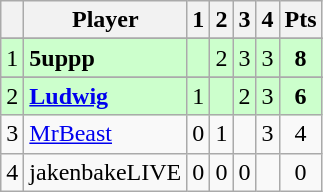<table class="wikitable" style="text-align: center;">
<tr>
<th></th>
<th>Player</th>
<th>1</th>
<th>2</th>
<th>3</th>
<th>4</th>
<th>Pts</th>
</tr>
<tr>
</tr>
<tr style="background:#ccffcc;">
<td>1</td>
<td align="left"><strong>5uppp</strong></td>
<td></td>
<td>2</td>
<td>3</td>
<td>3</td>
<td><strong>8</strong></td>
</tr>
<tr>
</tr>
<tr style="background:#ccffcc;">
<td>2</td>
<td align="left"><strong><a href='#'>Ludwig</a></strong></td>
<td>1</td>
<td></td>
<td>2</td>
<td>3</td>
<td><strong>6</strong></td>
</tr>
<tr>
<td>3</td>
<td align="left"><a href='#'>MrBeast</a></td>
<td>0</td>
<td>1</td>
<td></td>
<td>3</td>
<td>4</td>
</tr>
<tr>
<td>4</td>
<td align="left">jakenbakeLIVE</td>
<td>0</td>
<td>0</td>
<td>0</td>
<td></td>
<td>0</td>
</tr>
</table>
